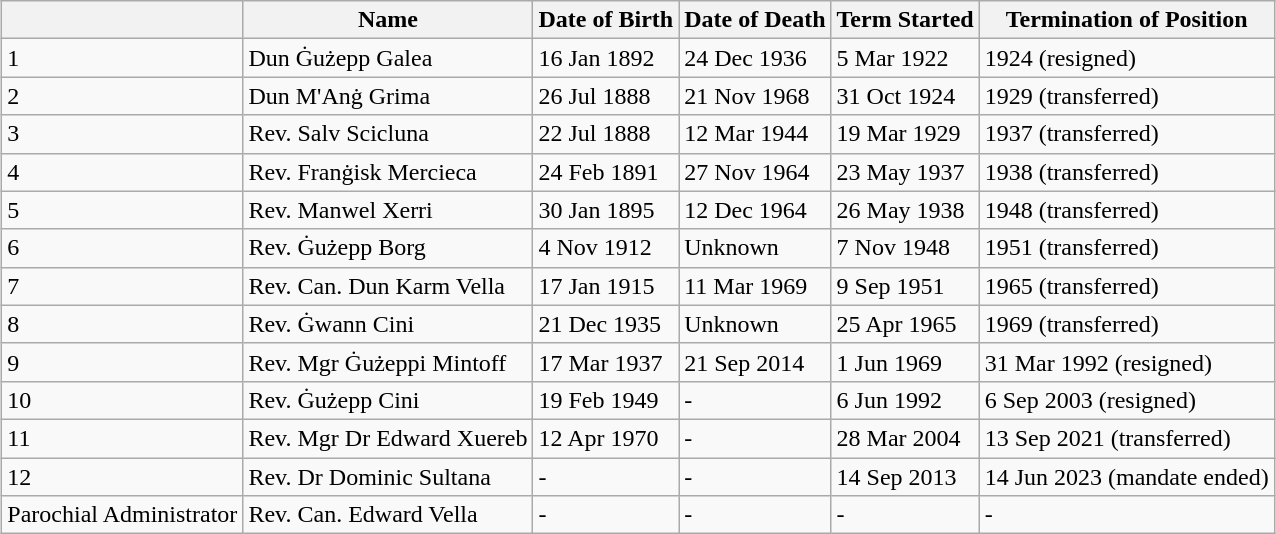<table class="wikitable" style="margin-left: auto; margin-right: auto; border: none;">
<tr>
<th scope="col"></th>
<th scope="col">Name</th>
<th scope="col">Date of Birth</th>
<th scope="col">Date of Death</th>
<th scope="col">Term Started</th>
<th scope="col">Termination of Position</th>
</tr>
<tr>
<td>1</td>
<td>Dun Ġużepp Galea</td>
<td>16 Jan 1892</td>
<td>24 Dec 1936</td>
<td>5 Mar 1922</td>
<td>1924 (resigned)</td>
</tr>
<tr>
<td>2</td>
<td>Dun M'Anġ Grima</td>
<td>26 Jul 1888</td>
<td>21 Nov 1968</td>
<td>31 Oct 1924</td>
<td>1929 (transferred)</td>
</tr>
<tr>
<td>3</td>
<td>Rev. Salv Scicluna</td>
<td>22 Jul 1888</td>
<td>12 Mar 1944</td>
<td>19 Mar 1929</td>
<td>1937 (transferred)</td>
</tr>
<tr>
<td>4</td>
<td>Rev. Franġisk Mercieca</td>
<td>24 Feb 1891</td>
<td>27 Nov 1964</td>
<td>23 May 1937</td>
<td>1938 (transferred)</td>
</tr>
<tr>
<td>5</td>
<td>Rev. Manwel Xerri</td>
<td>30 Jan 1895</td>
<td>12 Dec 1964</td>
<td>26 May 1938</td>
<td>1948 (transferred)</td>
</tr>
<tr>
<td>6</td>
<td>Rev. Ġużepp Borg</td>
<td>4 Nov 1912</td>
<td>Unknown</td>
<td>7 Nov 1948</td>
<td>1951 (transferred)</td>
</tr>
<tr>
<td>7</td>
<td>Rev. Can. Dun Karm Vella</td>
<td>17 Jan 1915</td>
<td>11 Mar 1969</td>
<td>9 Sep 1951</td>
<td>1965 (transferred)</td>
</tr>
<tr>
<td>8</td>
<td>Rev. Ġwann Cini</td>
<td>21 Dec 1935</td>
<td>Unknown</td>
<td>25 Apr 1965</td>
<td>1969 (transferred)</td>
</tr>
<tr>
<td>9</td>
<td>Rev. Mgr Ġużeppi Mintoff</td>
<td>17 Mar 1937</td>
<td>21 Sep 2014</td>
<td>1 Jun 1969</td>
<td>31 Mar 1992 (resigned)</td>
</tr>
<tr>
<td>10</td>
<td>Rev. Ġużepp Cini</td>
<td>19 Feb 1949</td>
<td>-</td>
<td>6 Jun 1992</td>
<td>6 Sep 2003 (resigned)</td>
</tr>
<tr>
<td>11</td>
<td>Rev. Mgr Dr Edward Xuereb</td>
<td>12 Apr 1970</td>
<td>-</td>
<td>28 Mar 2004</td>
<td>13 Sep 2021 (transferred)</td>
</tr>
<tr>
<td>12</td>
<td>Rev. Dr Dominic Sultana</td>
<td>-</td>
<td>-</td>
<td>14 Sep 2013</td>
<td>14 Jun 2023 (mandate ended)</td>
</tr>
<tr>
<td>Parochial Administrator</td>
<td>Rev. Can. Edward Vella</td>
<td>-</td>
<td>-</td>
<td>-</td>
<td>-</td>
</tr>
<tr>
</tr>
</table>
